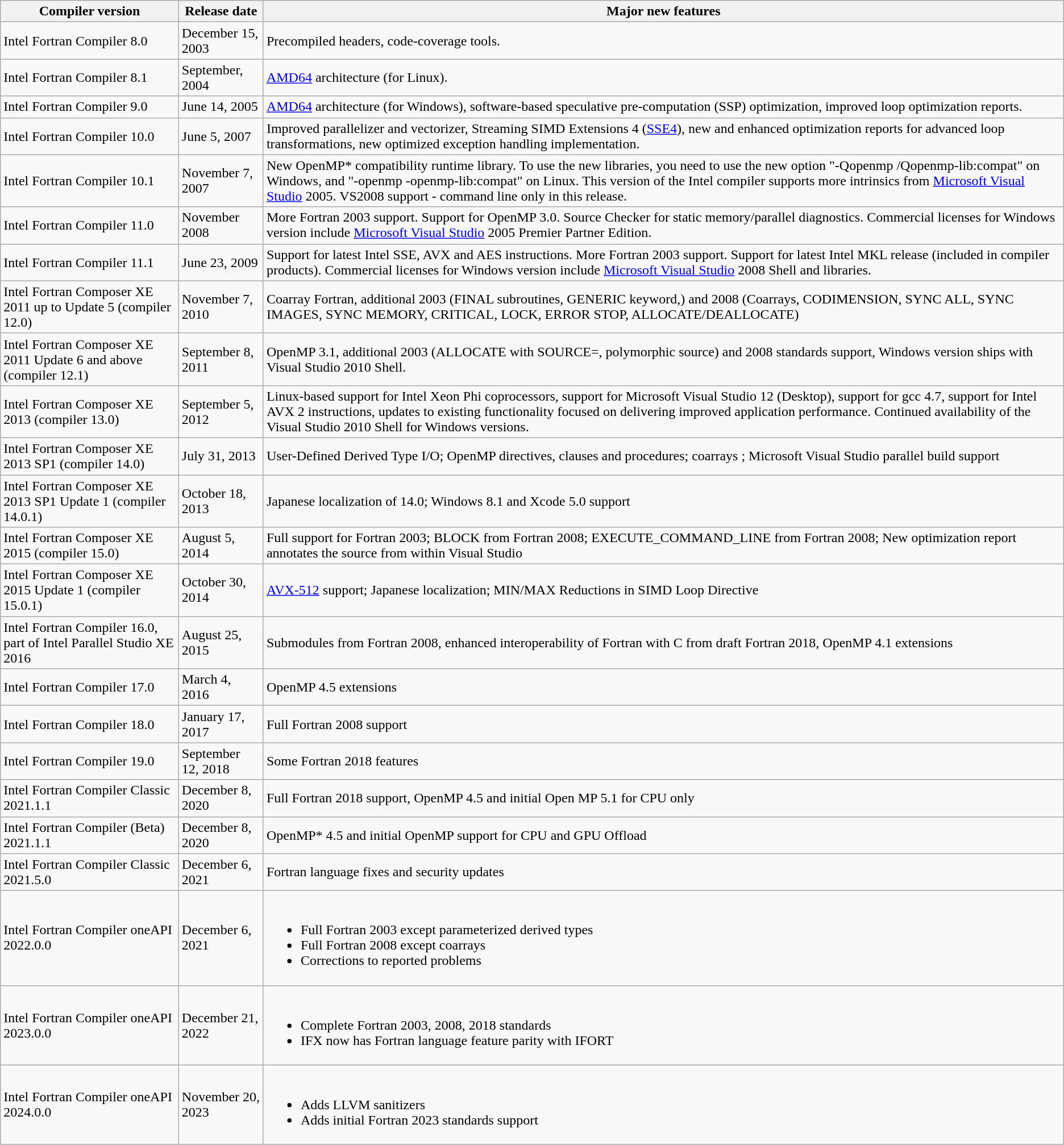<table class="wikitable">
<tr>
<th>Compiler version</th>
<th>Release date</th>
<th>Major new features</th>
</tr>
<tr>
<td>Intel Fortran Compiler 8.0</td>
<td>December 15, 2003</td>
<td>Precompiled headers, code-coverage tools.</td>
</tr>
<tr>
<td>Intel Fortran Compiler 8.1</td>
<td>September, 2004</td>
<td><a href='#'>AMD64</a> architecture (for Linux).</td>
</tr>
<tr>
<td>Intel Fortran Compiler 9.0</td>
<td>June 14, 2005</td>
<td><a href='#'>AMD64</a> architecture (for Windows), software-based speculative pre-computation (SSP) optimization, improved loop optimization reports.</td>
</tr>
<tr>
<td>Intel Fortran Compiler 10.0</td>
<td>June 5, 2007</td>
<td>Improved parallelizer and vectorizer, Streaming SIMD Extensions 4 (<a href='#'>SSE4</a>), new and enhanced optimization reports for advanced loop transformations, new optimized exception handling implementation.</td>
</tr>
<tr>
<td>Intel Fortran Compiler 10.1</td>
<td>November 7, 2007</td>
<td>New OpenMP* compatibility runtime library. To use the new libraries, you need to use the new option "-Qopenmp /Qopenmp-lib:compat" on Windows, and "-openmp -openmp-lib:compat" on Linux. This version of the Intel compiler supports more intrinsics from <a href='#'>Microsoft Visual Studio</a> 2005. VS2008 support - command line only in this release.</td>
</tr>
<tr>
<td>Intel Fortran Compiler 11.0</td>
<td>November 2008</td>
<td>More Fortran 2003 support. Support for OpenMP 3.0. Source Checker for static memory/parallel diagnostics. Commercial licenses for Windows version include <a href='#'>Microsoft Visual Studio</a> 2005 Premier Partner Edition.</td>
</tr>
<tr>
<td>Intel Fortran Compiler 11.1</td>
<td>June 23, 2009</td>
<td>Support for latest Intel SSE, AVX and AES instructions. More Fortran 2003 support. Support for latest Intel MKL release (included in compiler products). Commercial licenses for Windows version include <a href='#'>Microsoft Visual Studio</a> 2008 Shell and libraries.</td>
</tr>
<tr>
<td>Intel Fortran Composer XE 2011 up to Update 5 (compiler 12.0)</td>
<td>November 7, 2010</td>
<td>Coarray Fortran, additional 2003 (FINAL subroutines, GENERIC keyword,) and 2008 (Coarrays, CODIMENSION, SYNC ALL, SYNC IMAGES, SYNC MEMORY, CRITICAL, LOCK, ERROR STOP, ALLOCATE/DEALLOCATE)</td>
</tr>
<tr>
<td>Intel Fortran Composer XE 2011 Update 6 and above (compiler 12.1)</td>
<td>September 8, 2011</td>
<td>OpenMP 3.1, additional 2003 (ALLOCATE with SOURCE=, polymorphic source) and 2008 standards support, Windows version ships with Visual Studio 2010 Shell.</td>
</tr>
<tr>
<td>Intel Fortran Composer XE 2013 (compiler 13.0)</td>
<td>September 5, 2012</td>
<td>Linux-based support for Intel Xeon Phi coprocessors, support for Microsoft Visual Studio 12 (Desktop), support for gcc 4.7, support for Intel AVX 2 instructions, updates to existing functionality focused on delivering improved application performance. Continued availability of the Visual Studio 2010 Shell for Windows versions.</td>
</tr>
<tr>
<td>Intel Fortran Composer XE 2013 SP1 (compiler 14.0)</td>
<td>July 31, 2013</td>
<td>User-Defined Derived Type I/O; OpenMP directives, clauses and procedures; coarrays ; Microsoft Visual Studio parallel build support</td>
</tr>
<tr>
<td>Intel Fortran Composer XE 2013 SP1 Update 1 (compiler 14.0.1)</td>
<td>October 18, 2013</td>
<td>Japanese localization of 14.0; Windows 8.1 and Xcode 5.0 support</td>
</tr>
<tr>
<td>Intel Fortran Composer XE 2015 (compiler 15.0)</td>
<td>August 5, 2014</td>
<td>Full support for Fortran 2003; BLOCK from Fortran 2008; EXECUTE_COMMAND_LINE from Fortran 2008; New optimization report annotates the source from within Visual Studio</td>
</tr>
<tr>
<td>Intel Fortran Composer XE 2015 Update 1 (compiler 15.0.1)</td>
<td>October 30, 2014</td>
<td><a href='#'>AVX-512</a> support; Japanese localization; MIN/MAX Reductions in SIMD Loop Directive</td>
</tr>
<tr>
<td>Intel Fortran Compiler 16.0, part of Intel Parallel Studio XE 2016</td>
<td>August 25, 2015</td>
<td>Submodules from Fortran 2008, enhanced interoperability of Fortran with C from draft Fortran 2018, OpenMP 4.1 extensions</td>
</tr>
<tr>
<td>Intel Fortran Compiler 17.0</td>
<td>March 4, 2016</td>
<td>OpenMP 4.5 extensions</td>
</tr>
<tr>
<td>Intel Fortran Compiler 18.0</td>
<td>January 17, 2017</td>
<td>Full Fortran 2008 support</td>
</tr>
<tr>
<td>Intel Fortran Compiler 19.0</td>
<td>September 12, 2018</td>
<td>Some Fortran 2018 features</td>
</tr>
<tr>
<td>Intel Fortran Compiler Classic 2021.1.1</td>
<td>December 8, 2020</td>
<td>Full Fortran 2018 support, OpenMP 4.5 and initial Open MP 5.1 for CPU only</td>
</tr>
<tr>
<td>Intel Fortran Compiler (Beta) 2021.1.1</td>
<td>December 8, 2020</td>
<td>OpenMP* 4.5 and initial OpenMP support for CPU and GPU Offload</td>
</tr>
<tr>
<td>Intel Fortran Compiler Classic 2021.5.0</td>
<td>December 6, 2021</td>
<td>Fortran language fixes and security updates</td>
</tr>
<tr>
<td>Intel Fortran Compiler oneAPI 2022.0.0</td>
<td>December 6, 2021</td>
<td><br><ul><li>Full Fortran 2003 except parameterized derived types</li><li>Full Fortran 2008 except coarrays</li><li>Corrections to reported problems</li></ul></td>
</tr>
<tr>
<td>Intel Fortran Compiler oneAPI 2023.0.0</td>
<td>December 21, 2022</td>
<td><br><ul><li>Complete Fortran 2003, 2008, 2018 standards</li><li>IFX now has Fortran language feature parity with IFORT</li></ul></td>
</tr>
<tr>
<td>Intel Fortran Compiler oneAPI 2024.0.0</td>
<td>November 20, 2023</td>
<td><br><ul><li>Adds LLVM sanitizers</li><li>Adds initial Fortran 2023 standards support</li></ul></td>
</tr>
</table>
